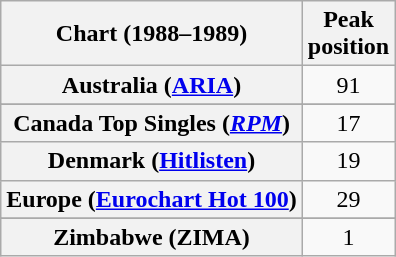<table class="wikitable sortable plainrowheaders" style="text-align:center">
<tr>
<th>Chart (1988–1989)</th>
<th>Peak<br>position</th>
</tr>
<tr>
<th scope="row">Australia (<a href='#'>ARIA</a>)</th>
<td>91</td>
</tr>
<tr>
</tr>
<tr>
<th scope="row">Canada Top Singles (<em><a href='#'>RPM</a></em>)</th>
<td>17</td>
</tr>
<tr>
<th scope="row">Denmark (<a href='#'>Hitlisten</a>)</th>
<td>19</td>
</tr>
<tr>
<th scope="row">Europe (<a href='#'>Eurochart Hot 100</a>)</th>
<td>29</td>
</tr>
<tr>
</tr>
<tr>
</tr>
<tr>
</tr>
<tr>
</tr>
<tr>
</tr>
<tr>
</tr>
<tr>
</tr>
<tr>
</tr>
<tr>
</tr>
<tr>
</tr>
<tr>
</tr>
<tr>
<th scope="row">Zimbabwe (ZIMA)</th>
<td>1</td>
</tr>
</table>
